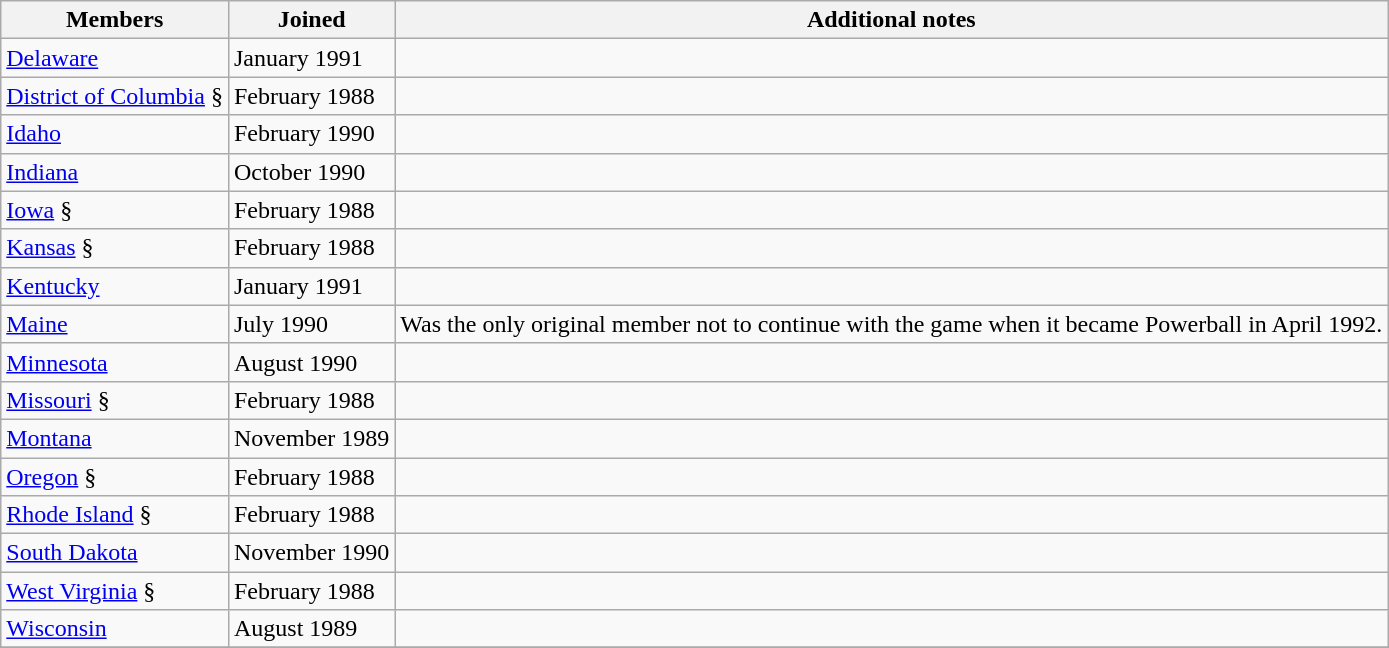<table class="wikitable sortable">
<tr>
<th>Members</th>
<th>Joined</th>
<th>Additional notes</th>
</tr>
<tr>
<td><a href='#'>Delaware</a></td>
<td>January 1991</td>
<td></td>
</tr>
<tr>
<td><a href='#'>District of Columbia</a> §</td>
<td>February 1988</td>
<td></td>
</tr>
<tr>
<td><a href='#'>Idaho</a></td>
<td>February 1990</td>
<td></td>
</tr>
<tr>
<td><a href='#'>Indiana</a></td>
<td>October 1990</td>
<td></td>
</tr>
<tr>
<td><a href='#'>Iowa</a> §</td>
<td>February 1988</td>
<td></td>
</tr>
<tr>
<td><a href='#'> Kansas</a> §</td>
<td>February 1988</td>
<td></td>
</tr>
<tr>
<td><a href='#'>Kentucky</a></td>
<td>January 1991</td>
<td></td>
</tr>
<tr>
<td><a href='#'>Maine</a></td>
<td>July 1990</td>
<td>Was the only original member not to continue with the game when it became Powerball in April 1992.</td>
</tr>
<tr>
<td><a href='#'>Minnesota</a></td>
<td>August 1990</td>
<td></td>
</tr>
<tr>
<td><a href='#'>Missouri</a> §</td>
<td>February 1988</td>
<td></td>
</tr>
<tr>
<td><a href='#'>Montana</a></td>
<td>November 1989</td>
<td></td>
</tr>
<tr>
<td><a href='#'>Oregon</a> §</td>
<td>February 1988</td>
<td></td>
</tr>
<tr>
<td><a href='#'>Rhode Island</a> §</td>
<td>February 1988</td>
<td></td>
</tr>
<tr>
<td><a href='#'>South Dakota</a></td>
<td>November 1990</td>
<td></td>
</tr>
<tr>
<td><a href='#'>West Virginia</a> §</td>
<td>February 1988</td>
<td></td>
</tr>
<tr>
<td><a href='#'>Wisconsin</a></td>
<td>August 1989</td>
<td></td>
</tr>
<tr>
</tr>
</table>
